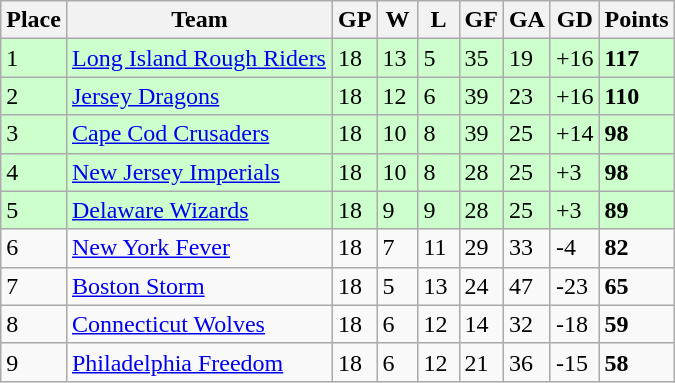<table class="wikitable">
<tr>
<th>Place</th>
<th width="170">Team</th>
<th width="20">GP</th>
<th width="20">W</th>
<th width="20">L</th>
<th width="20">GF</th>
<th width="20">GA</th>
<th width="25">GD</th>
<th>Points</th>
</tr>
<tr bgcolor=#ccffcc>
<td>1</td>
<td><a href='#'>Long Island Rough Riders</a></td>
<td>18</td>
<td>13</td>
<td>5</td>
<td>35</td>
<td>19</td>
<td>+16</td>
<td><strong>117</strong></td>
</tr>
<tr bgcolor=#ccffcc>
<td>2</td>
<td><a href='#'>Jersey Dragons</a></td>
<td>18</td>
<td>12</td>
<td>6</td>
<td>39</td>
<td>23</td>
<td>+16</td>
<td><strong>110</strong></td>
</tr>
<tr bgcolor=#ccffcc>
<td>3</td>
<td><a href='#'>Cape Cod Crusaders</a></td>
<td>18</td>
<td>10</td>
<td>8</td>
<td>39</td>
<td>25</td>
<td>+14</td>
<td><strong>98</strong></td>
</tr>
<tr bgcolor=#ccffcc>
<td>4</td>
<td><a href='#'>New Jersey Imperials</a></td>
<td>18</td>
<td>10</td>
<td>8</td>
<td>28</td>
<td>25</td>
<td>+3</td>
<td><strong>98</strong></td>
</tr>
<tr bgcolor=#ccffcc>
<td>5</td>
<td><a href='#'>Delaware Wizards</a></td>
<td>18</td>
<td>9</td>
<td>9</td>
<td>28</td>
<td>25</td>
<td>+3</td>
<td><strong>89</strong></td>
</tr>
<tr>
<td>6</td>
<td><a href='#'>New York Fever</a></td>
<td>18</td>
<td>7</td>
<td>11</td>
<td>29</td>
<td>33</td>
<td>-4</td>
<td><strong>82</strong></td>
</tr>
<tr>
<td>7</td>
<td><a href='#'>Boston Storm</a></td>
<td>18</td>
<td>5</td>
<td>13</td>
<td>24</td>
<td>47</td>
<td>-23</td>
<td><strong>65</strong></td>
</tr>
<tr>
<td>8</td>
<td><a href='#'>Connecticut Wolves</a></td>
<td>18</td>
<td>6</td>
<td>12</td>
<td>14</td>
<td>32</td>
<td>-18</td>
<td><strong>59</strong></td>
</tr>
<tr>
<td>9</td>
<td><a href='#'>Philadelphia Freedom</a></td>
<td>18</td>
<td>6</td>
<td>12</td>
<td>21</td>
<td>36</td>
<td>-15</td>
<td><strong>58</strong></td>
</tr>
</table>
